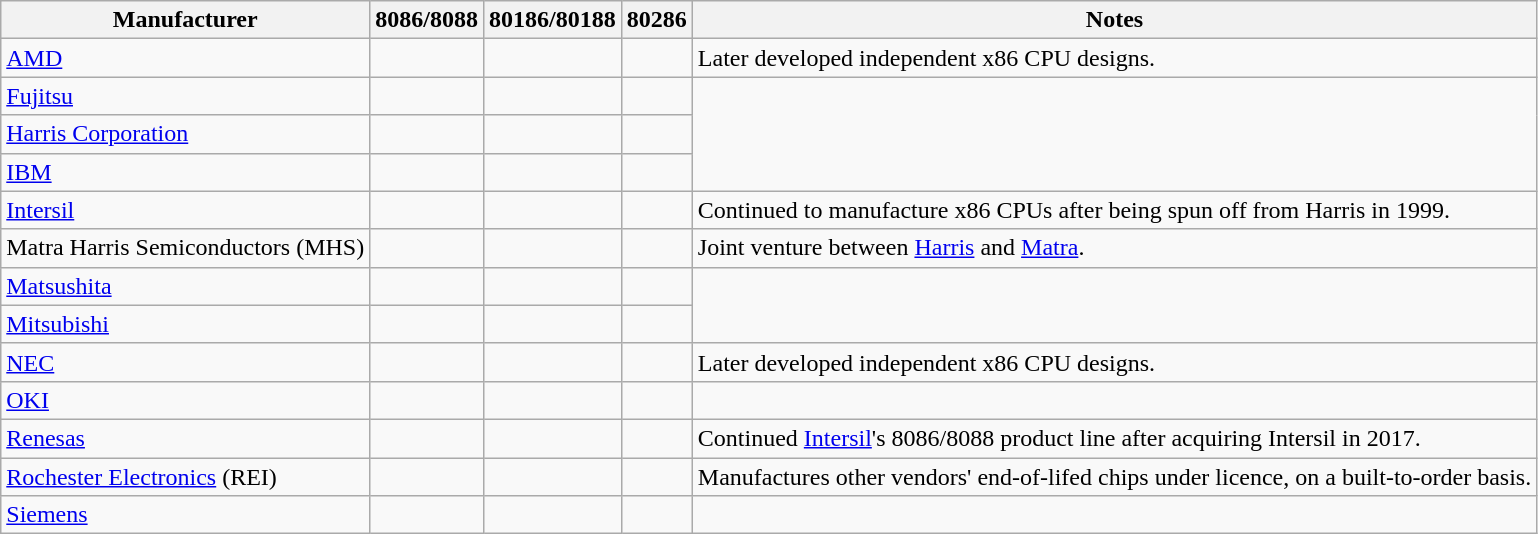<table class="wikitable">
<tr>
<th>Manufacturer</th>
<th>8086/8088</th>
<th>80186/80188</th>
<th>80286</th>
<th>Notes</th>
</tr>
<tr>
<td><a href='#'>AMD</a></td>
<td></td>
<td></td>
<td></td>
<td>Later developed independent x86 CPU designs.</td>
</tr>
<tr>
<td><a href='#'>Fujitsu</a></td>
<td></td>
<td></td>
<td></td>
</tr>
<tr>
<td><a href='#'>Harris Corporation</a></td>
<td></td>
<td></td>
<td></td>
</tr>
<tr>
<td><a href='#'>IBM</a></td>
<td></td>
<td></td>
<td></td>
</tr>
<tr>
<td><a href='#'>Intersil</a></td>
<td></td>
<td></td>
<td></td>
<td>Continued to manufacture x86 CPUs after being spun off from Harris in 1999.</td>
</tr>
<tr>
<td>Matra Harris Semiconductors (MHS)</td>
<td></td>
<td></td>
<td></td>
<td>Joint venture between <a href='#'>Harris</a> and <a href='#'>Matra</a>.</td>
</tr>
<tr>
<td><a href='#'>Matsushita</a></td>
<td></td>
<td></td>
<td></td>
</tr>
<tr>
<td><a href='#'>Mitsubishi</a></td>
<td></td>
<td></td>
<td></td>
</tr>
<tr>
<td><a href='#'>NEC</a></td>
<td></td>
<td></td>
<td></td>
<td>Later developed independent x86 CPU designs.</td>
</tr>
<tr>
<td><a href='#'>OKI</a></td>
<td></td>
<td></td>
<td></td>
</tr>
<tr>
<td><a href='#'>Renesas</a></td>
<td></td>
<td></td>
<td></td>
<td>Continued <a href='#'>Intersil</a>'s 8086/8088 product line after acquiring Intersil in 2017.</td>
</tr>
<tr>
<td><a href='#'>Rochester Electronics</a> (REI)</td>
<td></td>
<td></td>
<td></td>
<td>Manufactures other vendors' end-of-lifed chips under licence, on a built-to-order basis.</td>
</tr>
<tr>
<td><a href='#'>Siemens</a></td>
<td></td>
<td></td>
<td></td>
</tr>
</table>
